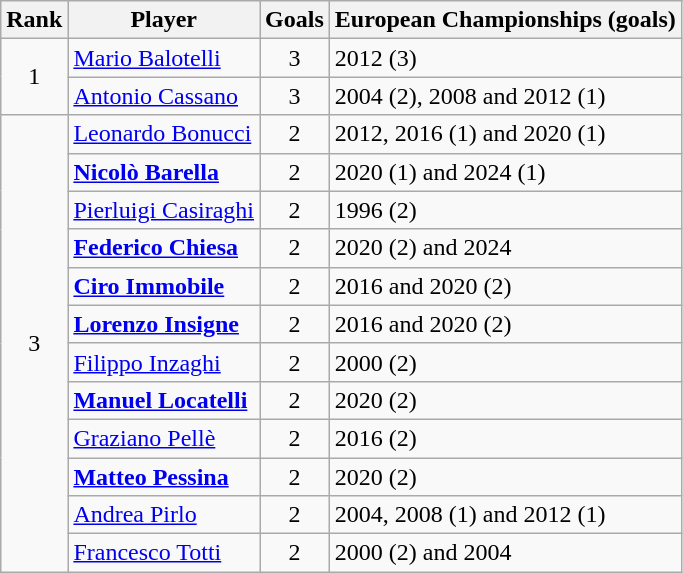<table class="wikitable" style="text-align: left;">
<tr>
<th>Rank</th>
<th>Player</th>
<th>Goals</th>
<th>European Championships (goals)</th>
</tr>
<tr>
<td rowspan=2 align=center>1</td>
<td><a href='#'>Mario Balotelli</a></td>
<td align=center>3</td>
<td>2012 (3)</td>
</tr>
<tr>
<td><a href='#'>Antonio Cassano</a></td>
<td align=center>3</td>
<td>2004 (2), 2008 and 2012 (1)</td>
</tr>
<tr>
<td rowspan=12 align=center>3</td>
<td><a href='#'>Leonardo Bonucci</a></td>
<td align=center>2</td>
<td>2012, 2016 (1) and 2020 (1)</td>
</tr>
<tr>
<td><strong><a href='#'>Nicolò Barella</a></strong></td>
<td align=center>2</td>
<td>2020 (1) and 2024 (1)</td>
</tr>
<tr>
<td><a href='#'>Pierluigi Casiraghi</a></td>
<td align=center>2</td>
<td>1996 (2)</td>
</tr>
<tr>
<td><strong><a href='#'>Federico Chiesa</a></strong></td>
<td align=center>2</td>
<td>2020 (2) and 2024</td>
</tr>
<tr>
<td><strong><a href='#'>Ciro Immobile</a></strong></td>
<td align=center>2</td>
<td>2016 and 2020 (2)</td>
</tr>
<tr>
<td><strong><a href='#'>Lorenzo Insigne</a></strong></td>
<td align=center>2</td>
<td>2016 and 2020 (2)</td>
</tr>
<tr>
<td><a href='#'>Filippo Inzaghi</a></td>
<td align=center>2</td>
<td>2000 (2)</td>
</tr>
<tr>
<td><strong><a href='#'>Manuel Locatelli</a></strong></td>
<td align=center>2</td>
<td>2020 (2)</td>
</tr>
<tr>
<td><a href='#'>Graziano Pellè</a></td>
<td align=center>2</td>
<td>2016 (2)</td>
</tr>
<tr>
<td><strong><a href='#'>Matteo Pessina</a></strong></td>
<td align=center>2</td>
<td>2020 (2)</td>
</tr>
<tr>
<td><a href='#'>Andrea Pirlo</a></td>
<td align=center>2</td>
<td>2004, 2008 (1) and 2012 (1)</td>
</tr>
<tr>
<td><a href='#'>Francesco Totti</a></td>
<td align=center>2</td>
<td>2000 (2) and 2004</td>
</tr>
</table>
